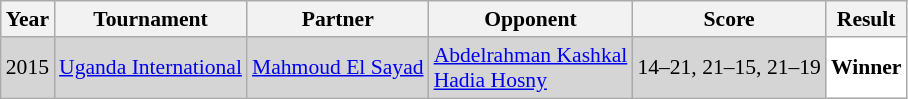<table class="sortable wikitable" style="font-size: 90%;">
<tr>
<th>Year</th>
<th>Tournament</th>
<th>Partner</th>
<th>Opponent</th>
<th>Score</th>
<th>Result</th>
</tr>
<tr style="background:#D5D5D5">
<td align="center">2015</td>
<td align="left"><a href='#'>Uganda International</a></td>
<td align="left"> <a href='#'>Mahmoud El Sayad</a></td>
<td align="left"> <a href='#'>Abdelrahman Kashkal</a> <br>  <a href='#'>Hadia Hosny</a></td>
<td align="left">14–21, 21–15, 21–19</td>
<td style="text-align:left; background:white"> <strong>Winner</strong></td>
</tr>
</table>
